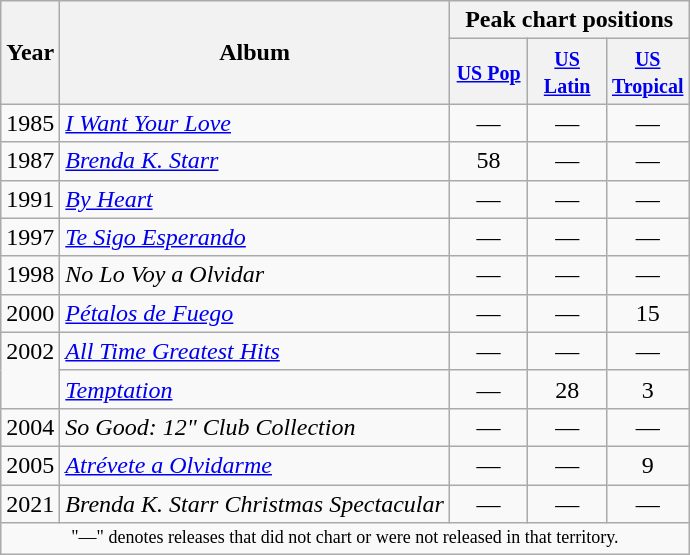<table class="wikitable">
<tr>
<th scope="col" rowspan="2">Year</th>
<th scope="col" rowspan="2">Album</th>
<th scope="col" colspan="3">Peak chart positions</th>
</tr>
<tr>
<th align="center" width="45"><small><a href='#'>US Pop</a></small><br></th>
<th align="center" width="45"><small><a href='#'>US Latin</a></small><br></th>
<th align="center" width="45"><small><a href='#'>US Tropical</a></small><br></th>
</tr>
<tr>
<td align="left" valign="top">1985</td>
<td align="left" valign="top"><em><a href='#'>I Want Your Love</a></em></td>
<td align="center">—</td>
<td align="center">—</td>
<td align="center">—</td>
</tr>
<tr>
<td align="left" valign="top">1987</td>
<td align="left" valign="top"><em><a href='#'>Brenda K. Starr</a></em></td>
<td align="center">58</td>
<td align="center">—</td>
<td align="center">—</td>
</tr>
<tr>
<td align="left" valign="top">1991</td>
<td align="left" valign="top"><em><a href='#'>By Heart</a></em></td>
<td align="center">—</td>
<td align="center">—</td>
<td align="center">—</td>
</tr>
<tr>
<td align="left" valign="top">1997</td>
<td align="left" valign="top"><em><a href='#'>Te Sigo Esperando</a></em></td>
<td align="center">—</td>
<td align="center">—</td>
<td align="center">—</td>
</tr>
<tr>
<td align="left" valign="top">1998</td>
<td align="left" valign="top"><em>No Lo Voy a Olvidar</em></td>
<td align="center">—</td>
<td align="center">—</td>
<td align="center">—</td>
</tr>
<tr>
<td align="left" valign="top">2000</td>
<td align="left" valign="top"><em><a href='#'>Pétalos de Fuego</a></em></td>
<td align="center">—</td>
<td align="center">—</td>
<td align="center">15</td>
</tr>
<tr>
<td align="left" valign="top" rowspan="2">2002</td>
<td align="left" valign="top"><em><a href='#'>All Time Greatest Hits</a></em></td>
<td align="center">—</td>
<td align="center">—</td>
<td align="center">—</td>
</tr>
<tr>
<td align="left" valign="top"><em><a href='#'>Temptation</a></em></td>
<td align="center">—</td>
<td align="center">28</td>
<td align="center">3</td>
</tr>
<tr>
<td align="left" valign="top">2004</td>
<td align="left" valign="top"><em>So Good: 12" Club Collection</em></td>
<td align="center">—</td>
<td align="center">—</td>
<td align="center">—</td>
</tr>
<tr>
<td align="left" valign="top">2005</td>
<td align="left" valign="top"><em><a href='#'>Atrévete a Olvidarme</a></em></td>
<td align="center">—</td>
<td align="center">—</td>
<td align="center">9</td>
</tr>
<tr>
<td align="left" valign="top">2021</td>
<td align="left" valign="top"><em>Brenda K. Starr Christmas Spectacular</em></td>
<td align="center">—</td>
<td align="center">—</td>
<td align="center">—</td>
</tr>
<tr>
<td colspan="6" style="text-align:center; font-size:9pt;">"—" denotes releases that did not chart or were not released in that territory.</td>
</tr>
</table>
